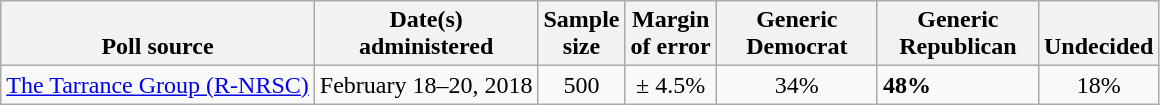<table class="wikitable">
<tr valign=bottom>
<th>Poll source</th>
<th>Date(s)<br>administered</th>
<th>Sample<br>size</th>
<th>Margin<br>of error</th>
<th style="width:100px;">Generic<br>Democrat</th>
<th style="width:100px;">Generic<br>Republican</th>
<th>Undecided</th>
</tr>
<tr>
<td><a href='#'>The Tarrance Group (R-NRSC)</a></td>
<td align=center>February 18–20, 2018</td>
<td align=center>500</td>
<td align=center>± 4.5%</td>
<td align=center>34%</td>
<td><strong>48%</strong></td>
<td align=center>18%</td>
</tr>
</table>
